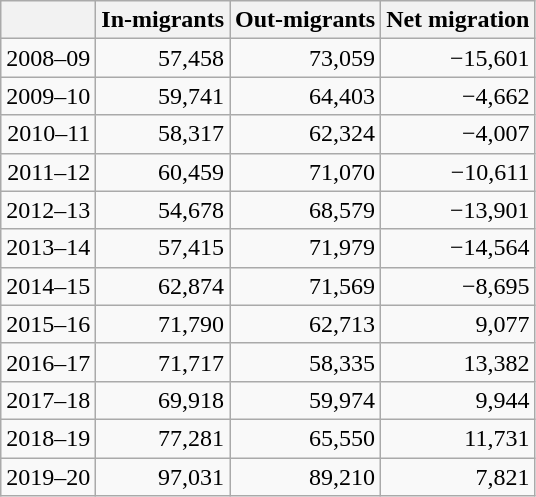<table class="wikitable">
<tr>
<th></th>
<th>In-migrants</th>
<th>Out-migrants</th>
<th>Net migration</th>
</tr>
<tr align="right">
<td>2008–09</td>
<td>57,458</td>
<td>73,059</td>
<td>−15,601</td>
</tr>
<tr align="right">
<td>2009–10</td>
<td>59,741</td>
<td>64,403</td>
<td>−4,662</td>
</tr>
<tr align="right">
<td>2010–11</td>
<td>58,317</td>
<td>62,324</td>
<td>−4,007</td>
</tr>
<tr align="right">
<td>2011–12</td>
<td>60,459</td>
<td>71,070</td>
<td>−10,611</td>
</tr>
<tr align="right">
<td>2012–13</td>
<td>54,678</td>
<td>68,579</td>
<td>−13,901</td>
</tr>
<tr align="right">
<td>2013–14</td>
<td>57,415</td>
<td>71,979</td>
<td>−14,564</td>
</tr>
<tr align="right">
<td>2014–15</td>
<td>62,874</td>
<td>71,569</td>
<td>−8,695</td>
</tr>
<tr align="right">
<td>2015–16</td>
<td>71,790</td>
<td>62,713</td>
<td>9,077</td>
</tr>
<tr align="right">
<td>2016–17</td>
<td>71,717</td>
<td>58,335</td>
<td>13,382</td>
</tr>
<tr align="right">
<td>2017–18</td>
<td>69,918</td>
<td>59,974</td>
<td>9,944</td>
</tr>
<tr align="right">
<td>2018–19</td>
<td>77,281</td>
<td>65,550</td>
<td>11,731</td>
</tr>
<tr align="right">
<td>2019–20</td>
<td>97,031</td>
<td>89,210</td>
<td>7,821</td>
</tr>
</table>
